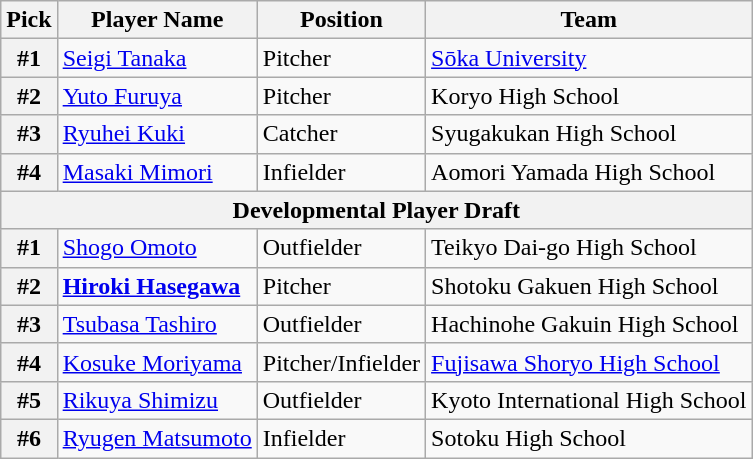<table class="wikitable">
<tr>
<th>Pick</th>
<th>Player Name</th>
<th>Position</th>
<th>Team</th>
</tr>
<tr>
<th>#1</th>
<td><a href='#'>Seigi Tanaka</a></td>
<td>Pitcher</td>
<td><a href='#'>Sōka University</a></td>
</tr>
<tr>
<th>#2</th>
<td><a href='#'>Yuto Furuya</a></td>
<td>Pitcher</td>
<td>Koryo High School</td>
</tr>
<tr>
<th>#3</th>
<td><a href='#'>Ryuhei Kuki</a></td>
<td>Catcher</td>
<td>Syugakukan High School</td>
</tr>
<tr>
<th>#4</th>
<td><a href='#'>Masaki Mimori</a></td>
<td>Infielder</td>
<td>Aomori Yamada High School</td>
</tr>
<tr>
<th colspan="5">Developmental Player Draft</th>
</tr>
<tr>
<th>#1</th>
<td><a href='#'>Shogo Omoto</a></td>
<td>Outfielder</td>
<td>Teikyo Dai-go High School</td>
</tr>
<tr>
<th>#2</th>
<td><strong><a href='#'>Hiroki Hasegawa</a></strong></td>
<td>Pitcher</td>
<td>Shotoku Gakuen High School</td>
</tr>
<tr>
<th>#3</th>
<td><a href='#'>Tsubasa Tashiro</a></td>
<td>Outfielder</td>
<td>Hachinohe Gakuin High School</td>
</tr>
<tr>
<th>#4</th>
<td><a href='#'>Kosuke Moriyama</a></td>
<td>Pitcher/Infielder</td>
<td><a href='#'>Fujisawa Shoryo High School</a></td>
</tr>
<tr>
<th>#5</th>
<td><a href='#'>Rikuya Shimizu</a></td>
<td>Outfielder</td>
<td>Kyoto International High School</td>
</tr>
<tr>
<th>#6</th>
<td><a href='#'>Ryugen Matsumoto</a></td>
<td>Infielder</td>
<td>Sotoku High School</td>
</tr>
</table>
